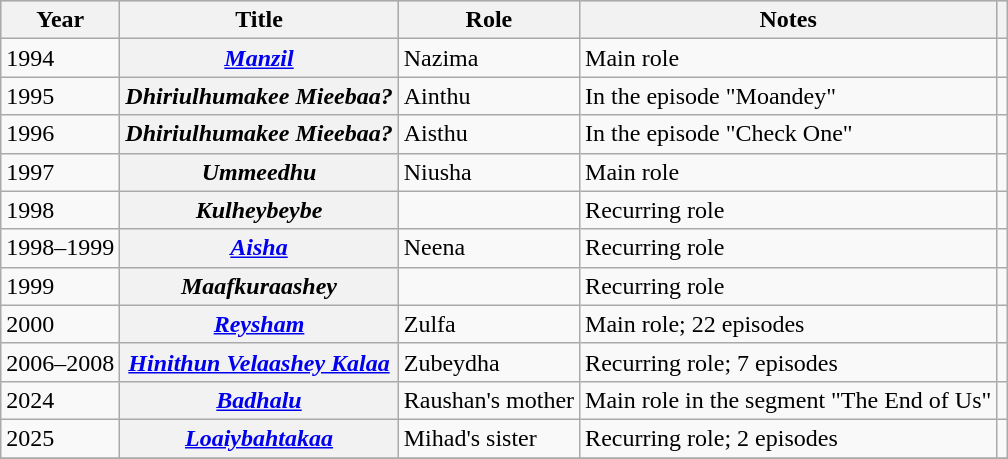<table class="wikitable sortable plainrowheaders">
<tr style="background:#ccc; text-align:center;">
<th scope="col">Year</th>
<th scope="col">Title</th>
<th scope="col">Role</th>
<th scope="col">Notes</th>
<th scope="col" class="unsortable"></th>
</tr>
<tr>
<td>1994</td>
<th scope="row"><em><a href='#'>Manzil</a></em></th>
<td>Nazima</td>
<td>Main role</td>
<td></td>
</tr>
<tr>
<td>1995</td>
<th scope="row"><em>Dhiriulhumakee Mieebaa?</em></th>
<td>Ainthu</td>
<td>In the episode "Moandey"</td>
<td></td>
</tr>
<tr>
<td>1996</td>
<th scope="row"><em>Dhiriulhumakee Mieebaa?</em></th>
<td>Aisthu</td>
<td>In the episode "Check One"</td>
<td></td>
</tr>
<tr>
<td>1997</td>
<th scope="row"><em>Ummeedhu</em></th>
<td>Niusha</td>
<td>Main role</td>
<td></td>
</tr>
<tr>
<td>1998</td>
<th scope="row"><em>Kulheybeybe</em></th>
<td></td>
<td>Recurring role</td>
<td></td>
</tr>
<tr>
<td>1998–1999</td>
<th scope="row"><em><a href='#'>Aisha</a></em></th>
<td>Neena</td>
<td>Recurring role</td>
<td style="text-align: center;"></td>
</tr>
<tr>
<td>1999</td>
<th scope="row"><em>Maafkuraashey</em></th>
<td></td>
<td>Recurring role</td>
<td></td>
</tr>
<tr>
<td>2000</td>
<th scope="row"><em><a href='#'>Reysham</a></em></th>
<td>Zulfa</td>
<td>Main role; 22 episodes</td>
<td style="text-align: center;"></td>
</tr>
<tr>
<td>2006–2008</td>
<th scope="row"><em><a href='#'>Hinithun Velaashey Kalaa</a></em></th>
<td>Zubeydha</td>
<td>Recurring role; 7 episodes</td>
<td style="text-align: center;"></td>
</tr>
<tr>
<td>2024</td>
<th scope="row"><em><a href='#'>Badhalu</a></em></th>
<td>Raushan's mother</td>
<td>Main role in the segment "The End of Us"</td>
<td style="text-align: center;"></td>
</tr>
<tr>
<td>2025</td>
<th scope="row"><em><a href='#'>Loaiybahtakaa</a></em></th>
<td>Mihad's sister</td>
<td>Recurring role; 2 episodes</td>
<td style="text-align: center;"></td>
</tr>
<tr>
</tr>
</table>
